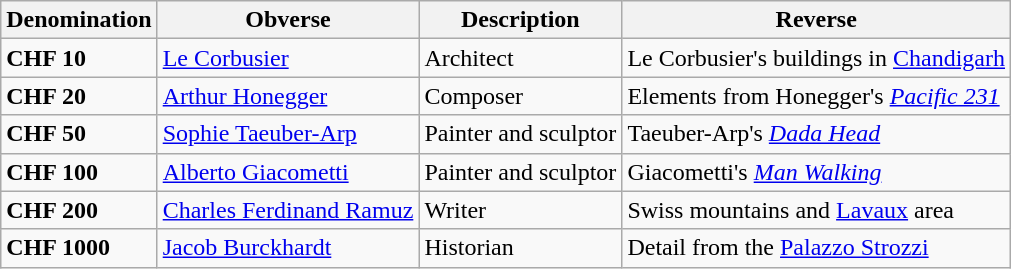<table class="wikitable">
<tr ">
<th>Denomination</th>
<th>Obverse</th>
<th>Description</th>
<th>Reverse</th>
</tr>
<tr>
<td><strong>CHF 10</strong></td>
<td><a href='#'>Le Corbusier</a></td>
<td>Architect</td>
<td>Le Corbusier's buildings in <a href='#'>Chandigarh</a></td>
</tr>
<tr>
<td><strong>CHF 20</strong></td>
<td><a href='#'>Arthur Honegger</a></td>
<td>Composer</td>
<td>Elements from Honegger's <em><a href='#'>Pacific 231</a></em></td>
</tr>
<tr>
<td><strong>CHF 50</strong></td>
<td><a href='#'>Sophie Taeuber-Arp</a></td>
<td>Painter and sculptor</td>
<td>Taeuber-Arp's <em><a href='#'>Dada Head</a></em></td>
</tr>
<tr>
<td><strong>CHF 100</strong></td>
<td><a href='#'>Alberto Giacometti</a></td>
<td>Painter and sculptor</td>
<td>Giacometti's <em><a href='#'>Man Walking</a></em></td>
</tr>
<tr>
<td><strong>CHF 200</strong></td>
<td><a href='#'>Charles Ferdinand Ramuz</a></td>
<td>Writer</td>
<td>Swiss mountains and <a href='#'>Lavaux</a> area</td>
</tr>
<tr>
<td><strong>CHF 1000</strong></td>
<td><a href='#'>Jacob Burckhardt</a></td>
<td>Historian</td>
<td>Detail from the <a href='#'>Palazzo Strozzi</a></td>
</tr>
</table>
